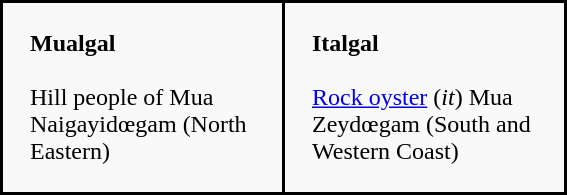<table class="wikitable">
<tr style="height: 90px;">
<td style="border: 2px solid black; padding: 18px; width: 150px;"><strong>Mualgal</strong><br><br>Hill people of Mua<br>
Naigayidœgam (North Eastern)</td>
<td style="border: 2px solid black; padding: 18px; width: 150px;"><strong>Italgal</strong><br><br><a href='#'>Rock oyster</a> (<em>it</em>) Mua<br>
Zeydœgam (South and Western Coast)</td>
</tr>
</table>
